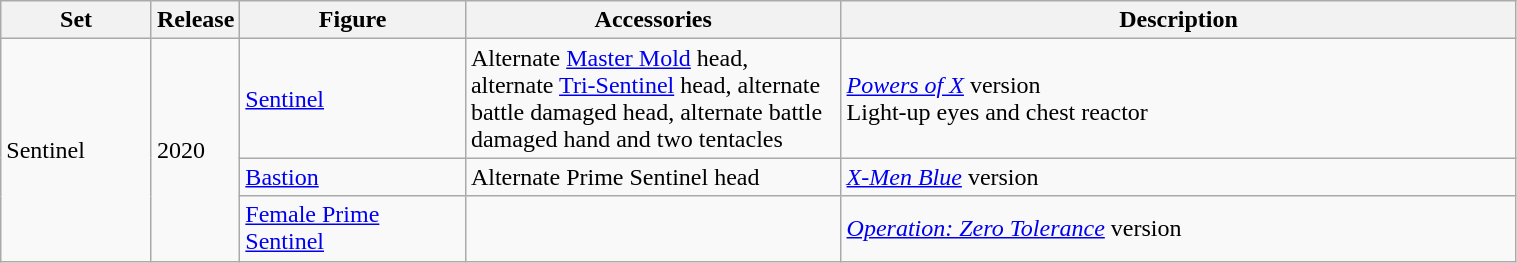<table class="wikitable" style="width:80%;">
<tr>
<th width=10%>Set</th>
<th width=5%>Release</th>
<th width=15%>Figure</th>
<th width=25%>Accessories</th>
<th width=60%>Description</th>
</tr>
<tr>
<td rowspan=3>Sentinel</td>
<td rowspan=3>2020</td>
<td><a href='#'>Sentinel</a></td>
<td>Alternate <a href='#'>Master Mold</a> head, alternate <a href='#'>Tri-Sentinel</a> head, alternate battle damaged head, alternate battle damaged hand and two tentacles</td>
<td><em><a href='#'>Powers of X</a></em> version<br>Light-up eyes and chest reactor</td>
</tr>
<tr>
<td><a href='#'>Bastion</a></td>
<td>Alternate Prime Sentinel head</td>
<td><em><a href='#'>X-Men Blue</a></em> version</td>
</tr>
<tr>
<td><a href='#'>Female Prime Sentinel</a></td>
<td></td>
<td><em><a href='#'>Operation: Zero Tolerance</a></em> version</td>
</tr>
</table>
